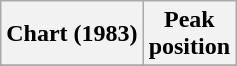<table class="wikitable plainrowheaders" style="text-align:center">
<tr>
<th scope="col">Chart (1983)</th>
<th scope="col">Peak<br>position</th>
</tr>
<tr>
</tr>
</table>
